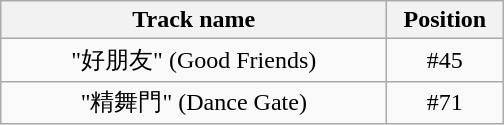<table class="wikitable" style="text-align:center">
<tr>
<th width="250px">Track name</th>
<th width="70px">Position</th>
</tr>
<tr>
<td>"好朋友" (Good Friends)</td>
<td>#45</td>
</tr>
<tr>
<td>"精舞門" (Dance Gate)</td>
<td>#71</td>
</tr>
</table>
